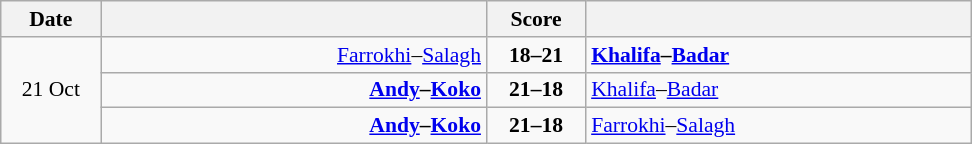<table class="wikitable" style="text-align: center; font-size:90% ">
<tr>
<th width="60">Date</th>
<th align="right" width="250"></th>
<th width="60">Score</th>
<th align="left" width="250"></th>
</tr>
<tr>
<td rowspan=3>21 Oct</td>
<td align=right><a href='#'>Farrokhi</a>–<a href='#'>Salagh</a> </td>
<td align=center><strong>18–21</strong></td>
<td align=left><strong> <a href='#'>Khalifa</a>–<a href='#'>Badar</a></strong></td>
</tr>
<tr>
<td align=right><strong><a href='#'>Andy</a>–<a href='#'>Koko</a> </strong></td>
<td align=center><strong>21–18</strong></td>
<td align=left> <a href='#'>Khalifa</a>–<a href='#'>Badar</a></td>
</tr>
<tr>
<td align=right><strong><a href='#'>Andy</a>–<a href='#'>Koko</a> </strong></td>
<td align=center><strong>21–18</strong></td>
<td align=left> <a href='#'>Farrokhi</a>–<a href='#'>Salagh</a></td>
</tr>
</table>
